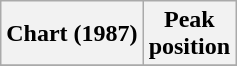<table class="wikitable sortable plainrowheaders">
<tr>
<th>Chart (1987)</th>
<th>Peak<br>position</th>
</tr>
<tr>
</tr>
</table>
